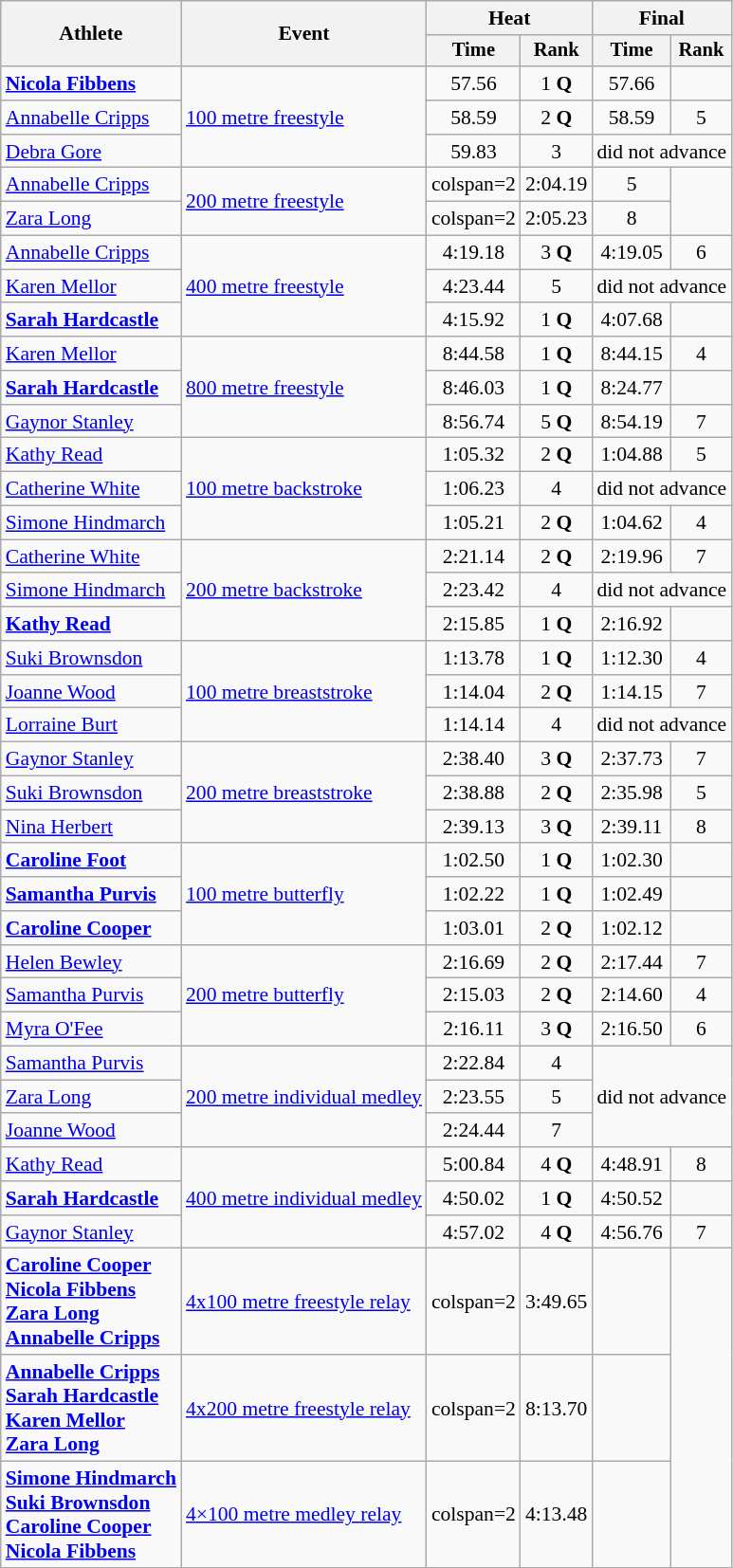<table class=wikitable style=font-size:90%>
<tr>
<th rowspan=2>Athlete</th>
<th rowspan=2>Event</th>
<th colspan=2>Heat</th>
<th colspan=2>Final</th>
</tr>
<tr style=font-size:95%>
<th>Time</th>
<th>Rank</th>
<th>Time</th>
<th>Rank</th>
</tr>
<tr align=center>
<td align=left><strong><a href='#'>Nicola Fibbens</a></strong></td>
<td align=left rowspan=3><a href='#'>100 metre freestyle</a></td>
<td>57.56</td>
<td>1 <strong>Q</strong></td>
<td>57.66</td>
<td></td>
</tr>
<tr align=center>
<td align=left><a href='#'>Annabelle Cripps</a></td>
<td>58.59</td>
<td>2 <strong>Q</strong></td>
<td>58.59</td>
<td>5</td>
</tr>
<tr align=center>
<td align=left><a href='#'>Debra Gore</a></td>
<td>59.83</td>
<td>3</td>
<td colspan=2>did not advance</td>
</tr>
<tr align=center>
<td align=left><a href='#'>Annabelle Cripps</a></td>
<td align=left rowspan=2><a href='#'>200 metre freestyle</a></td>
<td>colspan=2 </td>
<td>2:04.19</td>
<td>5</td>
</tr>
<tr align=center>
<td align=left><a href='#'>Zara Long</a></td>
<td>colspan=2 </td>
<td>2:05.23</td>
<td>8</td>
</tr>
<tr align=center>
<td align=left><a href='#'>Annabelle Cripps</a></td>
<td align=left rowspan=3><a href='#'>400 metre freestyle</a></td>
<td>4:19.18</td>
<td>3 <strong>Q</strong></td>
<td>4:19.05</td>
<td>6</td>
</tr>
<tr align=center>
<td align=left><a href='#'>Karen Mellor</a></td>
<td>4:23.44</td>
<td>5</td>
<td colspan=2>did not advance</td>
</tr>
<tr align=center>
<td align=left><strong><a href='#'>Sarah Hardcastle</a></strong></td>
<td>4:15.92</td>
<td>1 <strong>Q</strong></td>
<td>4:07.68</td>
<td></td>
</tr>
<tr align=center>
<td align=left><a href='#'>Karen Mellor</a></td>
<td align=left rowspan=3><a href='#'>800 metre freestyle</a></td>
<td>8:44.58</td>
<td>1 <strong>Q</strong></td>
<td>8:44.15</td>
<td>4</td>
</tr>
<tr align=center>
<td align=left><strong><a href='#'>Sarah Hardcastle</a></strong></td>
<td>8:46.03</td>
<td>1 <strong>Q</strong></td>
<td>8:24.77</td>
<td></td>
</tr>
<tr align=center>
<td align=left><a href='#'>Gaynor Stanley</a></td>
<td>8:56.74</td>
<td>5 <strong>Q</strong></td>
<td>8:54.19</td>
<td>7</td>
</tr>
<tr align=center>
<td align=left><a href='#'>Kathy Read</a></td>
<td align=left rowspan=3><a href='#'>100 metre backstroke</a></td>
<td>1:05.32</td>
<td>2 <strong>Q</strong></td>
<td>1:04.88</td>
<td>5</td>
</tr>
<tr align=center>
<td align=left><a href='#'>Catherine White</a></td>
<td>1:06.23</td>
<td>4</td>
<td colspan=2>did not advance</td>
</tr>
<tr align=center>
<td align=left><a href='#'>Simone Hindmarch</a></td>
<td>1:05.21</td>
<td>2 <strong>Q</strong></td>
<td>1:04.62</td>
<td>4</td>
</tr>
<tr align=center>
<td align=left><a href='#'>Catherine White</a></td>
<td align=left rowspan=3><a href='#'>200 metre backstroke</a></td>
<td>2:21.14</td>
<td>2 <strong>Q</strong></td>
<td>2:19.96</td>
<td>7</td>
</tr>
<tr align=center>
<td align=left><a href='#'>Simone Hindmarch</a></td>
<td>2:23.42</td>
<td>4</td>
<td colspan=2>did not advance</td>
</tr>
<tr align=center>
<td align=left><strong><a href='#'>Kathy Read</a></strong></td>
<td>2:15.85</td>
<td>1 <strong>Q</strong></td>
<td>2:16.92</td>
<td></td>
</tr>
<tr align=center>
<td align=left><a href='#'>Suki Brownsdon</a></td>
<td align=left rowspan=3><a href='#'>100 metre breaststroke</a></td>
<td>1:13.78</td>
<td>1 <strong>Q</strong></td>
<td>1:12.30</td>
<td>4</td>
</tr>
<tr align=center>
<td align=left><a href='#'>Joanne Wood</a></td>
<td>1:14.04</td>
<td>2 <strong>Q</strong></td>
<td>1:14.15</td>
<td>7</td>
</tr>
<tr align=center>
<td align=left><a href='#'>Lorraine Burt</a></td>
<td>1:14.14</td>
<td>4</td>
<td colspan=2>did not advance</td>
</tr>
<tr align=center>
<td align=left><a href='#'>Gaynor Stanley</a></td>
<td align=left rowspan=3><a href='#'>200 metre breaststroke</a></td>
<td>2:38.40</td>
<td>3 <strong>Q</strong></td>
<td>2:37.73</td>
<td>7</td>
</tr>
<tr align=center>
<td align=left><a href='#'>Suki Brownsdon</a></td>
<td>2:38.88</td>
<td>2 <strong>Q</strong></td>
<td>2:35.98</td>
<td>5</td>
</tr>
<tr align=center>
<td align=left><a href='#'>Nina Herbert</a></td>
<td>2:39.13</td>
<td>3 <strong>Q</strong></td>
<td>2:39.11</td>
<td>8</td>
</tr>
<tr align=center>
<td align=left><strong><a href='#'>Caroline Foot</a></strong></td>
<td align=left rowspan=3><a href='#'>100 metre butterfly</a></td>
<td>1:02.50</td>
<td>1 <strong>Q</strong></td>
<td>1:02.30</td>
<td></td>
</tr>
<tr align=center>
<td align=left><strong><a href='#'>Samantha Purvis</a></strong></td>
<td>1:02.22</td>
<td>1 <strong>Q</strong></td>
<td>1:02.49</td>
<td></td>
</tr>
<tr align=center>
<td align=left><strong><a href='#'>Caroline Cooper</a></strong></td>
<td>1:03.01</td>
<td>2 <strong>Q</strong></td>
<td>1:02.12</td>
<td></td>
</tr>
<tr align=center>
<td align=left><a href='#'>Helen Bewley</a></td>
<td align=left rowspan=3><a href='#'>200 metre butterfly</a></td>
<td>2:16.69</td>
<td>2 <strong>Q</strong></td>
<td>2:17.44</td>
<td>7</td>
</tr>
<tr align=center>
<td align=left><a href='#'>Samantha Purvis</a></td>
<td>2:15.03</td>
<td>2 <strong>Q</strong></td>
<td>2:14.60</td>
<td>4</td>
</tr>
<tr align=center>
<td align=left><a href='#'>Myra O'Fee</a></td>
<td>2:16.11</td>
<td>3 <strong>Q</strong></td>
<td>2:16.50</td>
<td>6</td>
</tr>
<tr align=center>
<td align=left><a href='#'>Samantha Purvis</a></td>
<td align=left rowspan=3><a href='#'>200 metre individual medley</a></td>
<td>2:22.84</td>
<td>4</td>
<td colspan=3 rowspan=3>did not advance</td>
</tr>
<tr align=center>
<td align=left><a href='#'>Zara Long</a></td>
<td>2:23.55</td>
<td>5</td>
</tr>
<tr align=center>
<td align=left><a href='#'>Joanne Wood</a></td>
<td>2:24.44</td>
<td>7</td>
</tr>
<tr align=center>
<td align=left><a href='#'>Kathy Read</a></td>
<td align=left rowspan=3><a href='#'>400 metre individual medley</a></td>
<td>5:00.84</td>
<td>4 <strong>Q</strong></td>
<td>4:48.91</td>
<td>8</td>
</tr>
<tr align=center>
<td align=left><strong><a href='#'>Sarah Hardcastle</a></strong></td>
<td>4:50.02</td>
<td>1 <strong>Q</strong></td>
<td>4:50.52</td>
<td></td>
</tr>
<tr align=center>
<td align=left><a href='#'>Gaynor Stanley</a></td>
<td>4:57.02</td>
<td>4 <strong>Q</strong></td>
<td>4:56.76</td>
<td>7</td>
</tr>
<tr align=center>
<td align=left><strong><a href='#'>Caroline Cooper</a></strong><br><strong><a href='#'>Nicola Fibbens</a></strong><br><strong><a href='#'>Zara Long</a></strong><br><strong><a href='#'>Annabelle Cripps</a></strong></td>
<td align=left><a href='#'>4x100 metre freestyle relay</a></td>
<td>colspan=2 </td>
<td>3:49.65</td>
<td></td>
</tr>
<tr align=center>
<td align=left><strong><a href='#'>Annabelle Cripps</a></strong><br><strong><a href='#'>Sarah Hardcastle</a></strong><br><strong><a href='#'>Karen Mellor</a></strong><br><strong><a href='#'>Zara Long</a></strong></td>
<td align=left><a href='#'>4x200 metre freestyle relay</a></td>
<td>colspan=2 </td>
<td>8:13.70</td>
<td></td>
</tr>
<tr align=center>
<td align=left><strong><a href='#'>Simone Hindmarch</a></strong><br><strong><a href='#'>Suki Brownsdon</a></strong><br><strong><a href='#'>Caroline Cooper</a></strong><br><strong><a href='#'>Nicola Fibbens</a></strong></td>
<td align=left><a href='#'>4×100 metre medley relay</a></td>
<td>colspan=2 </td>
<td>4:13.48</td>
<td></td>
</tr>
</table>
